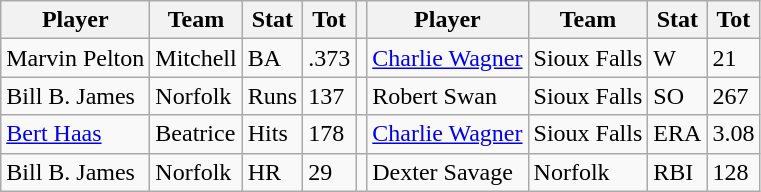<table class="wikitable">
<tr>
<th>Player</th>
<th>Team</th>
<th>Stat</th>
<th>Tot</th>
<th></th>
<th>Player</th>
<th>Team</th>
<th>Stat</th>
<th>Tot</th>
</tr>
<tr>
<td>Marvin Pelton</td>
<td>Mitchell</td>
<td>BA</td>
<td>.373</td>
<td></td>
<td><a href='#'>Charlie Wagner</a></td>
<td>Sioux Falls</td>
<td>W</td>
<td>21</td>
</tr>
<tr>
<td>Bill B. James</td>
<td>Norfolk</td>
<td>Runs</td>
<td>137</td>
<td></td>
<td>Robert Swan</td>
<td>Sioux Falls</td>
<td>SO</td>
<td>267</td>
</tr>
<tr>
<td><a href='#'>Bert Haas</a></td>
<td>Beatrice</td>
<td>Hits</td>
<td>178</td>
<td></td>
<td><a href='#'>Charlie Wagner</a></td>
<td>Sioux Falls</td>
<td>ERA</td>
<td>3.08</td>
</tr>
<tr>
<td>Bill B. James</td>
<td>Norfolk</td>
<td>HR</td>
<td>29</td>
<td></td>
<td>Dexter Savage</td>
<td>Norfolk</td>
<td>RBI</td>
<td>128</td>
</tr>
</table>
